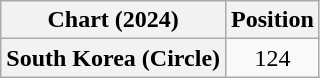<table class="wikitable plainrowheaders" style="text-align:center">
<tr>
<th scope="col">Chart (2024)</th>
<th scope="col">Position</th>
</tr>
<tr>
<th scope="row">South Korea (Circle)</th>
<td>124</td>
</tr>
</table>
